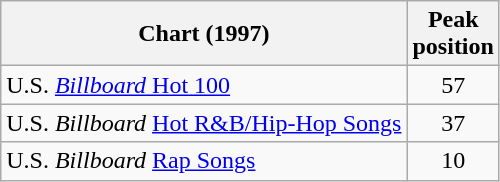<table class="wikitable">
<tr>
<th>Chart (1997)</th>
<th>Peak<br>position</th>
</tr>
<tr>
<td>U.S. <a href='#'><em>Billboard</em> Hot 100</a></td>
<td align="center">57</td>
</tr>
<tr>
<td>U.S. <em>Billboard</em> <a href='#'>Hot R&B/Hip-Hop Songs</a></td>
<td align="center">37</td>
</tr>
<tr>
<td>U.S. <em>Billboard</em> <a href='#'>Rap Songs</a></td>
<td align="center">10</td>
</tr>
</table>
